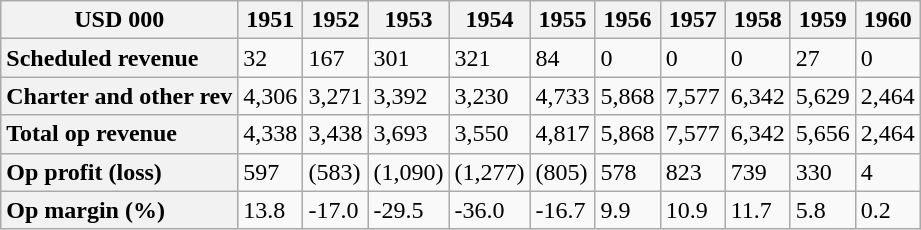<table class="wikitable plain-row-headers defaultright">
<tr>
<th>USD 000</th>
<th>1951</th>
<th>1952</th>
<th>1953</th>
<th>1954</th>
<th>1955</th>
<th>1956</th>
<th>1957</th>
<th>1958</th>
<th>1959</th>
<th>1960</th>
</tr>
<tr>
<th style="text-align: left;">Scheduled revenue</th>
<td>32</td>
<td>167</td>
<td>301</td>
<td>321</td>
<td>84</td>
<td>0</td>
<td>0</td>
<td>0</td>
<td>27</td>
<td>0</td>
</tr>
<tr>
<th style="text-align: left;">Charter and other rev</th>
<td>4,306</td>
<td>3,271</td>
<td>3,392</td>
<td>3,230</td>
<td>4,733</td>
<td>5,868</td>
<td>7,577</td>
<td>6,342</td>
<td>5,629</td>
<td>2,464</td>
</tr>
<tr>
<th style="text-align: left;">Total op revenue</th>
<td>4,338</td>
<td>3,438</td>
<td>3,693</td>
<td>3,550</td>
<td>4,817</td>
<td>5,868</td>
<td>7,577</td>
<td>6,342</td>
<td>5,656</td>
<td>2,464</td>
</tr>
<tr>
<th style="text-align: left;">Op profit (loss)</th>
<td>597</td>
<td>(583)</td>
<td>(1,090)</td>
<td>(1,277)</td>
<td>(805)</td>
<td>578</td>
<td>823</td>
<td>739</td>
<td>330</td>
<td>4</td>
</tr>
<tr>
<th style="text-align: left;">Op margin (%)</th>
<td>13.8</td>
<td>-17.0</td>
<td>-29.5</td>
<td>-36.0</td>
<td>-16.7</td>
<td>9.9</td>
<td>10.9</td>
<td>11.7</td>
<td>5.8</td>
<td>0.2</td>
</tr>
</table>
